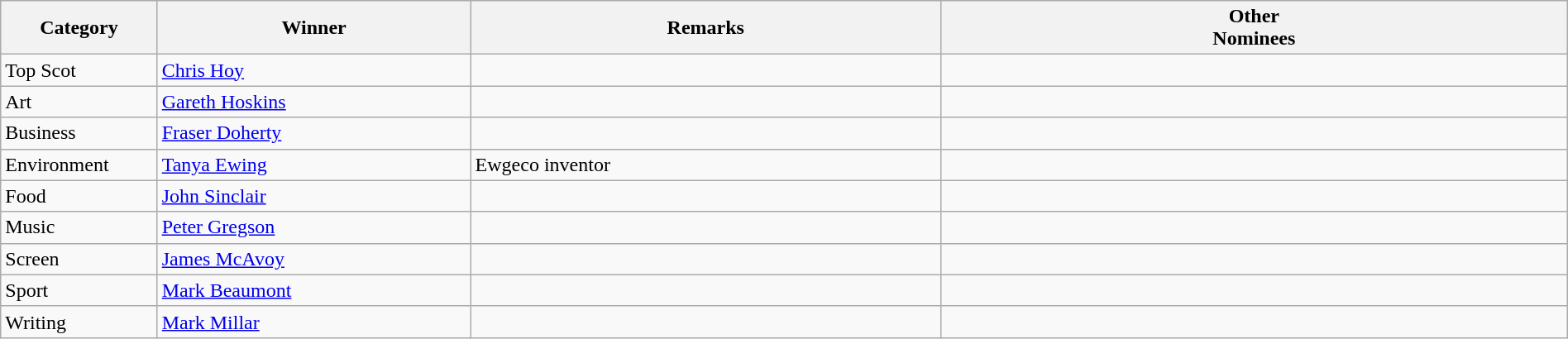<table class="wikitable sortable" style="width:100%; height:100px;">
<tr>
<th style="width:10%;">Category</th>
<th style="width:20%;">Winner</th>
<th style="width:30%;">Remarks</th>
<th style="width:40%;">Other<br>Nominees</th>
</tr>
<tr>
<td>Top Scot</td>
<td><a href='#'>Chris Hoy</a></td>
<td></td>
<td></td>
</tr>
<tr>
<td>Art</td>
<td><a href='#'>Gareth Hoskins</a></td>
<td></td>
<td></td>
</tr>
<tr>
<td>Business</td>
<td><a href='#'>Fraser Doherty</a></td>
<td></td>
<td></td>
</tr>
<tr>
<td>Environment</td>
<td><a href='#'>Tanya Ewing</a></td>
<td>Ewgeco inventor</td>
<td></td>
</tr>
<tr>
<td>Food</td>
<td><a href='#'>John Sinclair</a></td>
<td></td>
<td></td>
</tr>
<tr>
<td>Music</td>
<td><a href='#'>Peter Gregson</a></td>
<td></td>
<td></td>
</tr>
<tr>
<td>Screen</td>
<td><a href='#'>James McAvoy</a></td>
<td></td>
<td></td>
</tr>
<tr>
<td>Sport</td>
<td><a href='#'>Mark Beaumont</a></td>
<td></td>
<td></td>
</tr>
<tr>
<td>Writing</td>
<td><a href='#'>Mark Millar</a></td>
<td></td>
<td></td>
</tr>
</table>
